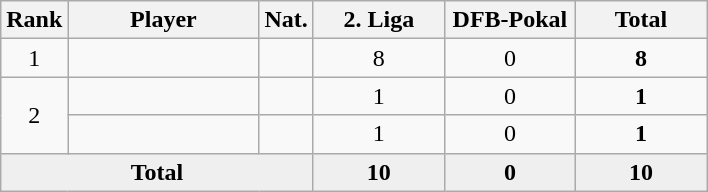<table class="wikitable sortable nowrap" style="text-align:center;">
<tr>
<th>Rank</th>
<th width=120>Player</th>
<th>Nat.</th>
<th width=80>2. Liga</th>
<th width=80>DFB-Pokal</th>
<th width=80>Total</th>
</tr>
<tr>
<td>1</td>
<td align="left"></td>
<td></td>
<td>8</td>
<td>0</td>
<td><strong>8</strong></td>
</tr>
<tr>
<td rowspan="2">2</td>
<td align="left"></td>
<td></td>
<td>1</td>
<td>0</td>
<td><strong>1</strong></td>
</tr>
<tr>
<td align="left"></td>
<td></td>
<td>1</td>
<td>0</td>
<td><strong>1</strong></td>
</tr>
<tr style=font-weight:bold;background:#efefef>
<td colspan="3">Total</td>
<td>10</td>
<td>0</td>
<td>10</td>
</tr>
</table>
